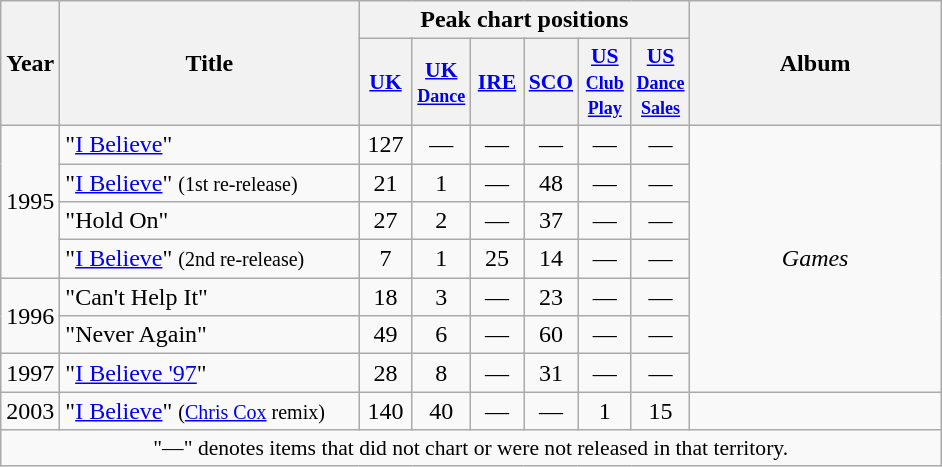<table class="wikitable" style="text-align:center;">
<tr>
<th rowspan="2" style="width:2em;">Year</th>
<th rowspan="2" style="width:12em;">Title</th>
<th colspan="6">Peak chart positions</th>
<th rowspan="2" style="width:10em;">Album</th>
</tr>
<tr>
<th style="width:2em;font-size:90%;"><a href='#'>UK</a><br></th>
<th style="width:2em;font-size:90%;"><a href='#'>UK<br><small>Dance</small></a><br></th>
<th style="width:2em;font-size:90%;"><a href='#'>IRE</a><br></th>
<th style="width:2em;font-size:90%;"><a href='#'>SCO</a><br></th>
<th style="width:2em;font-size:90%;"><a href='#'>US<br><small>Club<br>Play</small></a><br></th>
<th style="width:2em;font-size:90%;"><a href='#'>US<br><small>Dance<br>Sales</small></a><br></th>
</tr>
<tr>
<td rowspan="4">1995</td>
<td style="text-align:left;">"<a href='#'>I Believe</a>"</td>
<td>127</td>
<td>—</td>
<td>—</td>
<td>—</td>
<td>—</td>
<td>—</td>
<td rowspan="7"><em>Games</em></td>
</tr>
<tr>
<td style="text-align:left;">"<a href='#'>I Believe</a>" <small>(1st re-release)</small></td>
<td>21</td>
<td>1</td>
<td>—</td>
<td>48</td>
<td>—</td>
<td>—</td>
</tr>
<tr>
<td style="text-align:left;">"Hold On"</td>
<td>27</td>
<td>2</td>
<td>—</td>
<td>37</td>
<td>—</td>
<td>—</td>
</tr>
<tr>
<td style="text-align:left;">"<a href='#'>I Believe</a>" <small>(2nd re-release)</small></td>
<td>7</td>
<td>1</td>
<td>25</td>
<td>14</td>
<td>—</td>
<td>—</td>
</tr>
<tr>
<td rowspan="2">1996</td>
<td style="text-align:left;">"Can't Help It"</td>
<td>18</td>
<td>3</td>
<td>—</td>
<td>23</td>
<td>—</td>
<td>—</td>
</tr>
<tr>
<td style="text-align:left;">"Never Again"</td>
<td>49</td>
<td>6</td>
<td>—</td>
<td>60</td>
<td>—</td>
<td>—</td>
</tr>
<tr>
<td>1997</td>
<td style="text-align:left;">"<a href='#'>I Believe '97</a>"</td>
<td>28</td>
<td>8</td>
<td>—</td>
<td>31</td>
<td>—</td>
<td>—</td>
</tr>
<tr>
<td>2003</td>
<td style="text-align:left;">"<a href='#'>I Believe</a>" <small>(<a href='#'>Chris Cox</a> remix)</small></td>
<td>140</td>
<td>40</td>
<td>—</td>
<td>—</td>
<td>1</td>
<td>15</td>
<td></td>
</tr>
<tr>
<td colspan="15" style="font-size:90%">"—" denotes items that did not chart or were not released in that territory.</td>
</tr>
</table>
